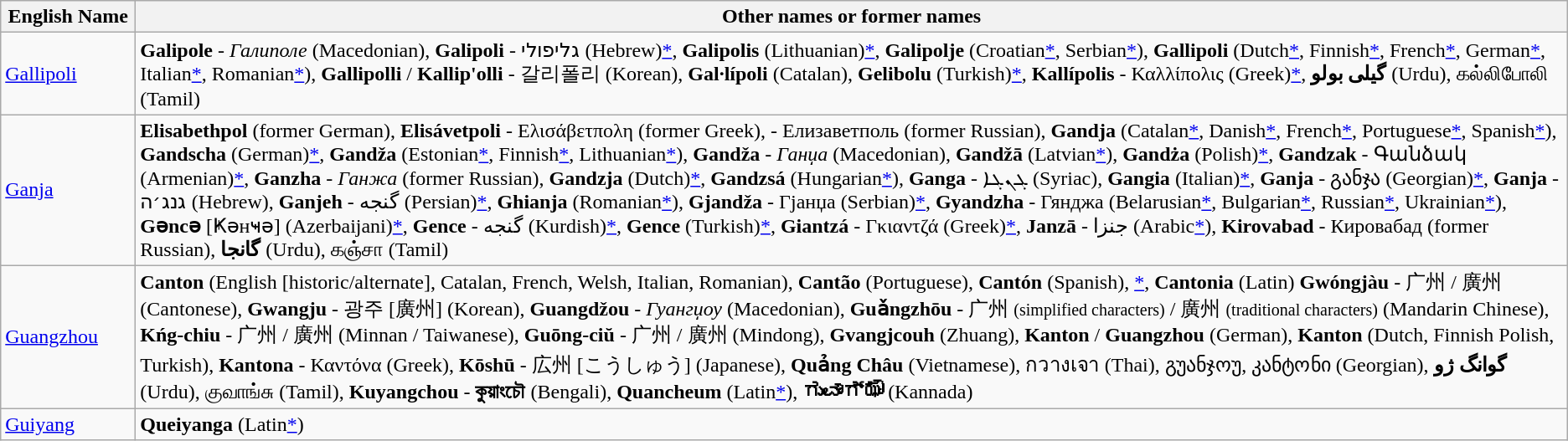<table class="wikitable">
<tr>
<th style="width:100px;">English Name</th>
<th>Other names or former names</th>
</tr>
<tr>
<td> <a href='#'>Gallipoli</a></td>
<td><strong>Galipole</strong> - <em>Галиполе</em> (Macedonian), <strong>Galipoli</strong> - גליפולי (Hebrew)<a href='#'>*</a>, <strong>Galipolis</strong> (Lithuanian)<a href='#'>*</a>, <strong>Galipolje</strong> (Croatian<a href='#'>*</a>, Serbian<a href='#'>*</a>), <strong>Gallipoli</strong> (Dutch<a href='#'>*</a>, Finnish<a href='#'>*</a>, French<a href='#'>*</a>, German<a href='#'>*</a>, Italian<a href='#'>*</a>, Romanian<a href='#'>*</a>), <strong>Gallipolli</strong> / <strong>Kallip'olli</strong> - 갈리폴리 (Korean), <strong>Gal·lípoli</strong> (Catalan), <strong>Gelibolu</strong> (Turkish)<a href='#'>*</a>, <strong>Kallípolis</strong> - Καλλίπολις (Greek)<a href='#'>*</a>, <strong>گیلی بولو</strong> (Urdu), கல்லிபோலி (Tamil)</td>
</tr>
<tr>
<td> <a href='#'>Ganja</a></td>
<td><strong>Elisabethpol</strong> (former German), <strong>Elisávetpoli</strong> - Ελισάβετπολη (former Greek), <strong></strong> - Елизаветполь (former Russian), <strong>Gandja</strong> (Catalan<a href='#'>*</a>, Danish<a href='#'>*</a>, French<a href='#'>*</a>, Portuguese<a href='#'>*</a>, Spanish<a href='#'>*</a>), <strong>Gandscha</strong> (German)<a href='#'>*</a>, <strong>Gandža</strong> (Estonian<a href='#'>*</a>, Finnish<a href='#'>*</a>, Lithuanian<a href='#'>*</a>), <strong>Gandža</strong> - <em>Ганџа</em> (Macedonian), <strong>Gandžā</strong> (Latvian<a href='#'>*</a>),  <strong>Gandża</strong> (Polish)<a href='#'>*</a>, <strong>Gandzak</strong> - Գանձակ (Armenian)<a href='#'>*</a>, <strong>Ganzha</strong> - <em>Ганжа</em> (former Russian), <strong>Gandzja</strong> (Dutch)<a href='#'>*</a>, <strong>Gandzsá</strong> (Hungarian<a href='#'>*</a>), <strong>Ganga</strong> - ܓܢܓܐ (Syriac), <strong>Gangia</strong> (Italian)<a href='#'>*</a>, <strong>Ganja</strong> - განჯა (Georgian)<a href='#'>*</a>, <strong>Ganja</strong> - גנג׳ה (Hebrew), <strong>Ganjeh</strong> - گنجه (Persian)<a href='#'>*</a>, <strong>Ghianja</strong> (Romanian<a href='#'>*</a>), <strong>Gjandža</strong> - Гјанџа (Serbian)<a href='#'>*</a>, <strong>Gyandzha</strong> - Гянджа (Belarusian<a href='#'>*</a>, Bulgarian<a href='#'>*</a>, Russian<a href='#'>*</a>, Ukrainian<a href='#'>*</a>), <strong>Gəncə</strong> [Ҝәнҹә] (Azerbaijani)<a href='#'>*</a>, <strong>Gence</strong> - گنجه (Kurdish)<a href='#'>*</a>, <strong>Gence</strong> (Turkish)<a href='#'>*</a>, <strong>Giantzá</strong> - Γκιαντζά (Greek)<a href='#'>*</a>, <strong>Janzā</strong> - جنزا (Arabic<a href='#'>*</a>), <strong>Kirovabad</strong> - Кировабад (former Russian), <strong>گانجا</strong> (Urdu), கஞ்சா (Tamil)</td>
</tr>
<tr>
<td> <a href='#'>Guangzhou</a></td>
<td><strong>Canton</strong> (English [historic/alternate], Catalan, French, Welsh, Italian, Romanian), <strong>Cantão</strong> (Portuguese), <strong>Cantón</strong> (Spanish), <a href='#'>*</a>, <strong>Cantonia</strong> (Latin) <strong>Gwóngjàu</strong> - 广州 / 廣州 (Cantonese), <strong>Gwangju</strong> - 광주 [廣州] (Korean), <strong>Guangdžou</strong> - <em>Гуангџоу</em> (Macedonian), <strong>Guǎngzhōu</strong> - 广州 <small>(simplified characters)</small> / 廣州 <small>(traditional characters)</small> (Mandarin Chinese), <strong>Kńg-chiu</strong> - 广州 / 廣州 (Minnan / Taiwanese), <strong>Guōng-ciŭ</strong> - 广州 / 廣州 (Mindong), <strong>Gvangjcouh</strong> (Zhuang), <strong>Kanton</strong> / <strong>Guangzhou</strong> (German), <strong>Kanton</strong> (Dutch, Finnish Polish, Turkish), <strong>Kantona</strong> - Καντόνα (Greek), <strong>Kōshū</strong> - 広州 [こうしゅう] (Japanese), <strong>Quảng Châu</strong> (Vietnamese),  กวางเจา (Thai), გუანჯოუ, კანტონი (Georgian), <strong>گوانگ ژو</strong> (Urdu), குவாங்சு (Tamil), <strong>Kuyangchou</strong> - <strong>কুয়াংচৌ</strong> (Bengali), <strong>Quancheum</strong> (Latin<a href='#'>*</a>), <strong>ಗುವಾಂಗ್ಝೌ</strong> (Kannada)</td>
</tr>
<tr>
<td> <a href='#'>Guiyang</a></td>
<td><strong>Queiyanga</strong> (Latin<a href='#'>*</a>)</td>
</tr>
</table>
